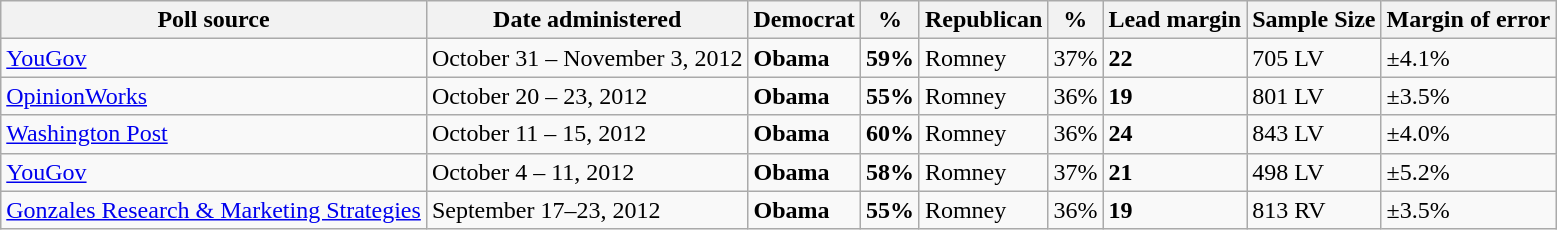<table class="wikitable">
<tr valign=bottom>
<th>Poll source</th>
<th>Date administered</th>
<th>Democrat</th>
<th>%</th>
<th>Republican</th>
<th>%</th>
<th>Lead margin</th>
<th>Sample Size</th>
<th>Margin of error</th>
</tr>
<tr>
<td><a href='#'>YouGov</a></td>
<td>October 31 – November 3, 2012</td>
<td><strong> Obama</strong></td>
<td><strong>59%</strong></td>
<td>Romney</td>
<td>37%</td>
<td><strong>22</strong></td>
<td>705 LV</td>
<td>±4.1%</td>
</tr>
<tr>
<td><a href='#'>OpinionWorks</a></td>
<td>October 20 – 23, 2012</td>
<td><strong>Obama</strong></td>
<td><strong>55%</strong></td>
<td>Romney</td>
<td>36%</td>
<td><strong>19</strong></td>
<td>801 LV</td>
<td>±3.5%</td>
</tr>
<tr>
<td><a href='#'>Washington Post</a></td>
<td>October 11 – 15, 2012</td>
<td><strong>Obama</strong></td>
<td><strong>60%</strong></td>
<td>Romney</td>
<td>36%</td>
<td><strong>24</strong></td>
<td>843 LV</td>
<td>±4.0%</td>
</tr>
<tr>
<td><a href='#'>YouGov</a></td>
<td>October 4 – 11, 2012</td>
<td><strong> Obama</strong></td>
<td><strong>58%</strong></td>
<td>Romney</td>
<td>37%</td>
<td><strong>21</strong></td>
<td>498 LV</td>
<td>±5.2%</td>
</tr>
<tr>
<td><a href='#'>Gonzales Research & Marketing Strategies</a></td>
<td>September 17–23, 2012</td>
<td><strong>Obama</strong></td>
<td><strong>55%</strong></td>
<td>Romney</td>
<td>36%</td>
<td><strong>19</strong></td>
<td>813 RV</td>
<td>±3.5%</td>
</tr>
</table>
